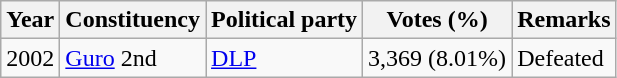<table class="wikitable">
<tr>
<th>Year</th>
<th>Constituency</th>
<th>Political party</th>
<th>Votes (%)</th>
<th>Remarks</th>
</tr>
<tr>
<td>2002</td>
<td><a href='#'>Guro</a> 2nd</td>
<td><a href='#'>DLP</a></td>
<td>3,369 (8.01%)</td>
<td>Defeated</td>
</tr>
</table>
